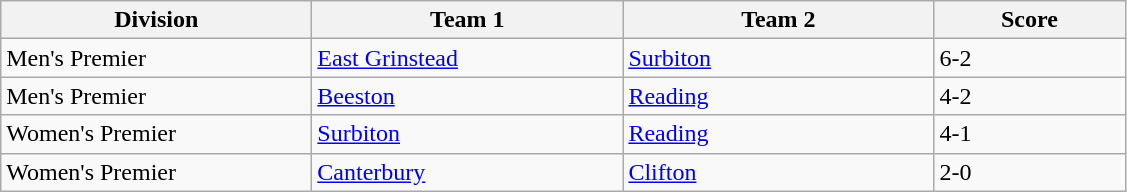<table class="wikitable" style="font-size: 100%">
<tr>
<th width=200>Division</th>
<th width=200>Team 1</th>
<th width=200>Team 2</th>
<th width=120>Score</th>
</tr>
<tr>
<td>Men's Premier</td>
<td><a href='#'>East Grinstead</a></td>
<td><a href='#'>Surbiton</a></td>
<td>6-2</td>
</tr>
<tr>
<td>Men's Premier</td>
<td><a href='#'>Beeston</a></td>
<td><a href='#'>Reading</a></td>
<td>4-2</td>
</tr>
<tr>
<td>Women's Premier</td>
<td><a href='#'>Surbiton</a></td>
<td><a href='#'>Reading</a></td>
<td>4-1</td>
</tr>
<tr>
<td>Women's Premier</td>
<td><a href='#'>Canterbury</a></td>
<td><a href='#'>Clifton</a></td>
<td>2-0</td>
</tr>
</table>
